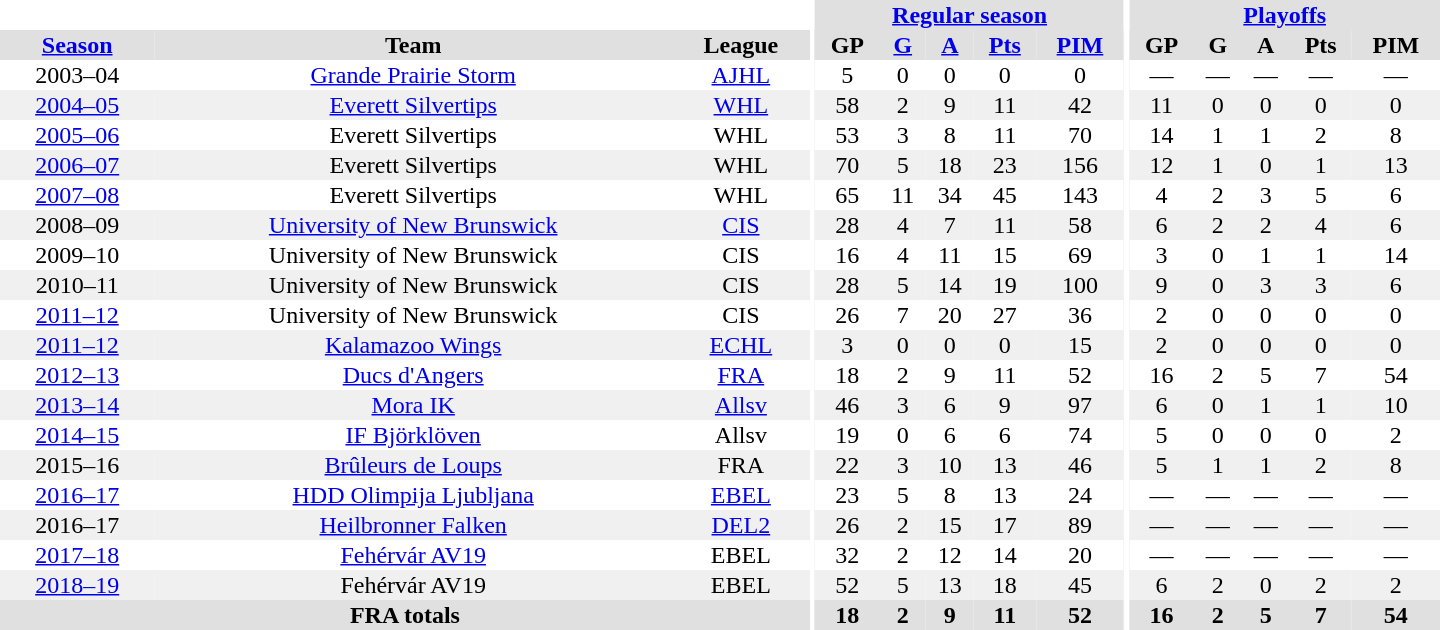<table border="0" cellpadding="1" cellspacing="0" style="text-align:center; width:60em">
<tr bgcolor="#e0e0e0">
<th colspan="3" bgcolor="#ffffff"></th>
<th rowspan="99" bgcolor="#ffffff"></th>
<th colspan="5"><a href='#'>Regular season</a></th>
<th rowspan="99" bgcolor="#ffffff"></th>
<th colspan="5"><a href='#'>Playoffs</a></th>
</tr>
<tr bgcolor="#e0e0e0">
<th><a href='#'>Season</a></th>
<th>Team</th>
<th>League</th>
<th>GP</th>
<th><a href='#'>G</a></th>
<th><a href='#'>A</a></th>
<th><a href='#'>Pts</a></th>
<th><a href='#'>PIM</a></th>
<th>GP</th>
<th>G</th>
<th>A</th>
<th>Pts</th>
<th>PIM</th>
</tr>
<tr>
<td>2003–04</td>
<td><a href='#'>Grande Prairie Storm</a></td>
<td><a href='#'>AJHL</a></td>
<td>5</td>
<td>0</td>
<td>0</td>
<td>0</td>
<td>0</td>
<td>—</td>
<td>—</td>
<td>—</td>
<td>—</td>
<td>—</td>
</tr>
<tr bgcolor="#f0f0f0">
<td><a href='#'>2004–05</a></td>
<td><a href='#'>Everett Silvertips</a></td>
<td><a href='#'>WHL</a></td>
<td>58</td>
<td>2</td>
<td>9</td>
<td>11</td>
<td>42</td>
<td>11</td>
<td>0</td>
<td>0</td>
<td>0</td>
<td>0</td>
</tr>
<tr>
<td><a href='#'>2005–06</a></td>
<td>Everett Silvertips</td>
<td>WHL</td>
<td>53</td>
<td>3</td>
<td>8</td>
<td>11</td>
<td>70</td>
<td>14</td>
<td>1</td>
<td>1</td>
<td>2</td>
<td>8</td>
</tr>
<tr bgcolor="#f0f0f0">
<td><a href='#'>2006–07</a></td>
<td>Everett Silvertips</td>
<td>WHL</td>
<td>70</td>
<td>5</td>
<td>18</td>
<td>23</td>
<td>156</td>
<td>12</td>
<td>1</td>
<td>0</td>
<td>1</td>
<td>13</td>
</tr>
<tr>
<td><a href='#'>2007–08</a></td>
<td>Everett Silvertips</td>
<td>WHL</td>
<td>65</td>
<td>11</td>
<td>34</td>
<td>45</td>
<td>143</td>
<td>4</td>
<td>2</td>
<td>3</td>
<td>5</td>
<td>6</td>
</tr>
<tr bgcolor="#f0f0f0">
<td>2008–09</td>
<td><a href='#'>University of New Brunswick</a></td>
<td><a href='#'>CIS</a></td>
<td>28</td>
<td>4</td>
<td>7</td>
<td>11</td>
<td>58</td>
<td>6</td>
<td>2</td>
<td>2</td>
<td>4</td>
<td>6</td>
</tr>
<tr>
<td>2009–10</td>
<td>University of New Brunswick</td>
<td>CIS</td>
<td>16</td>
<td>4</td>
<td>11</td>
<td>15</td>
<td>69</td>
<td>3</td>
<td>0</td>
<td>1</td>
<td>1</td>
<td>14</td>
</tr>
<tr bgcolor="#f0f0f0">
<td>2010–11</td>
<td>University of New Brunswick</td>
<td>CIS</td>
<td>28</td>
<td>5</td>
<td>14</td>
<td>19</td>
<td>100</td>
<td>9</td>
<td>0</td>
<td>3</td>
<td>3</td>
<td>6</td>
</tr>
<tr>
<td><a href='#'>2011–12</a></td>
<td>University of New Brunswick</td>
<td>CIS</td>
<td>26</td>
<td>7</td>
<td>20</td>
<td>27</td>
<td>36</td>
<td>2</td>
<td>0</td>
<td>0</td>
<td>0</td>
<td>0</td>
</tr>
<tr bgcolor="#f0f0f0">
<td><a href='#'>2011–12</a></td>
<td><a href='#'>Kalamazoo Wings</a></td>
<td><a href='#'>ECHL</a></td>
<td>3</td>
<td>0</td>
<td>0</td>
<td>0</td>
<td>15</td>
<td>2</td>
<td>0</td>
<td>0</td>
<td>0</td>
<td>0</td>
</tr>
<tr>
<td><a href='#'>2012–13</a></td>
<td><a href='#'>Ducs d'Angers</a></td>
<td><a href='#'>FRA</a></td>
<td>18</td>
<td>2</td>
<td>9</td>
<td>11</td>
<td>52</td>
<td>16</td>
<td>2</td>
<td>5</td>
<td>7</td>
<td>54</td>
</tr>
<tr bgcolor="#f0f0f0">
<td><a href='#'>2013–14</a></td>
<td><a href='#'>Mora IK</a></td>
<td><a href='#'>Allsv</a></td>
<td>46</td>
<td>3</td>
<td>6</td>
<td>9</td>
<td>97</td>
<td>6</td>
<td>0</td>
<td>1</td>
<td>1</td>
<td>10</td>
</tr>
<tr>
<td><a href='#'>2014–15</a></td>
<td><a href='#'>IF Björklöven</a></td>
<td>Allsv</td>
<td>19</td>
<td>0</td>
<td>6</td>
<td>6</td>
<td>74</td>
<td>5</td>
<td>0</td>
<td>0</td>
<td>0</td>
<td>2</td>
</tr>
<tr bgcolor="#f0f0f0">
<td 2015–16 Ligue Magnus season>2015–16</td>
<td><a href='#'>Brûleurs de Loups</a></td>
<td>FRA</td>
<td>22</td>
<td>3</td>
<td>10</td>
<td>13</td>
<td>46</td>
<td>5</td>
<td>1</td>
<td>1</td>
<td>2</td>
<td>8</td>
</tr>
<tr>
<td><a href='#'>2016–17</a></td>
<td><a href='#'>HDD Olimpija Ljubljana</a></td>
<td><a href='#'>EBEL</a></td>
<td>23</td>
<td>5</td>
<td>8</td>
<td>13</td>
<td>24</td>
<td>—</td>
<td>—</td>
<td>—</td>
<td>—</td>
<td>—</td>
</tr>
<tr bgcolor="#f0f0f0">
<td 2016–17 DEL2 season>2016–17</td>
<td><a href='#'>Heilbronner Falken</a></td>
<td><a href='#'>DEL2</a></td>
<td>26</td>
<td>2</td>
<td>15</td>
<td>17</td>
<td>89</td>
<td>—</td>
<td>—</td>
<td>—</td>
<td>—</td>
<td>—</td>
</tr>
<tr>
<td><a href='#'>2017–18</a></td>
<td><a href='#'>Fehérvár AV19</a></td>
<td>EBEL</td>
<td>32</td>
<td>2</td>
<td>12</td>
<td>14</td>
<td>20</td>
<td>—</td>
<td>—</td>
<td>—</td>
<td>—</td>
<td>—</td>
</tr>
<tr bgcolor="#f0f0f0">
<td><a href='#'>2018–19</a></td>
<td>Fehérvár AV19</td>
<td>EBEL</td>
<td>52</td>
<td>5</td>
<td>13</td>
<td>18</td>
<td>45</td>
<td>6</td>
<td>2</td>
<td>0</td>
<td>2</td>
<td>2</td>
</tr>
<tr bgcolor="#e0e0e0">
<th colspan="3">FRA totals</th>
<th>18</th>
<th>2</th>
<th>9</th>
<th>11</th>
<th>52</th>
<th>16</th>
<th>2</th>
<th>5</th>
<th>7</th>
<th>54</th>
</tr>
</table>
